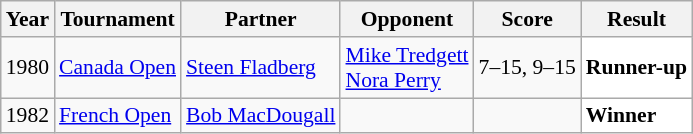<table class="sortable wikitable" style="font-size: 90%;">
<tr>
<th>Year</th>
<th>Tournament</th>
<th>Partner</th>
<th>Opponent</th>
<th>Score</th>
<th>Result</th>
</tr>
<tr>
<td align="center">1980</td>
<td align="left"><a href='#'>Canada Open</a></td>
<td align="left"> <a href='#'>Steen Fladberg</a></td>
<td align="left"> <a href='#'>Mike Tredgett</a> <br>  <a href='#'>Nora Perry</a></td>
<td align="left">7–15, 9–15</td>
<td style="text-align:left; background:white"> <strong>Runner-up</strong></td>
</tr>
<tr>
<td align="center">1982</td>
<td align="left"><a href='#'>French Open</a></td>
<td align="left"> <a href='#'>Bob MacDougall</a></td>
<td align="left"></td>
<td align="left"></td>
<td style="text-align:left; background:white"> <strong>Winner</strong></td>
</tr>
</table>
